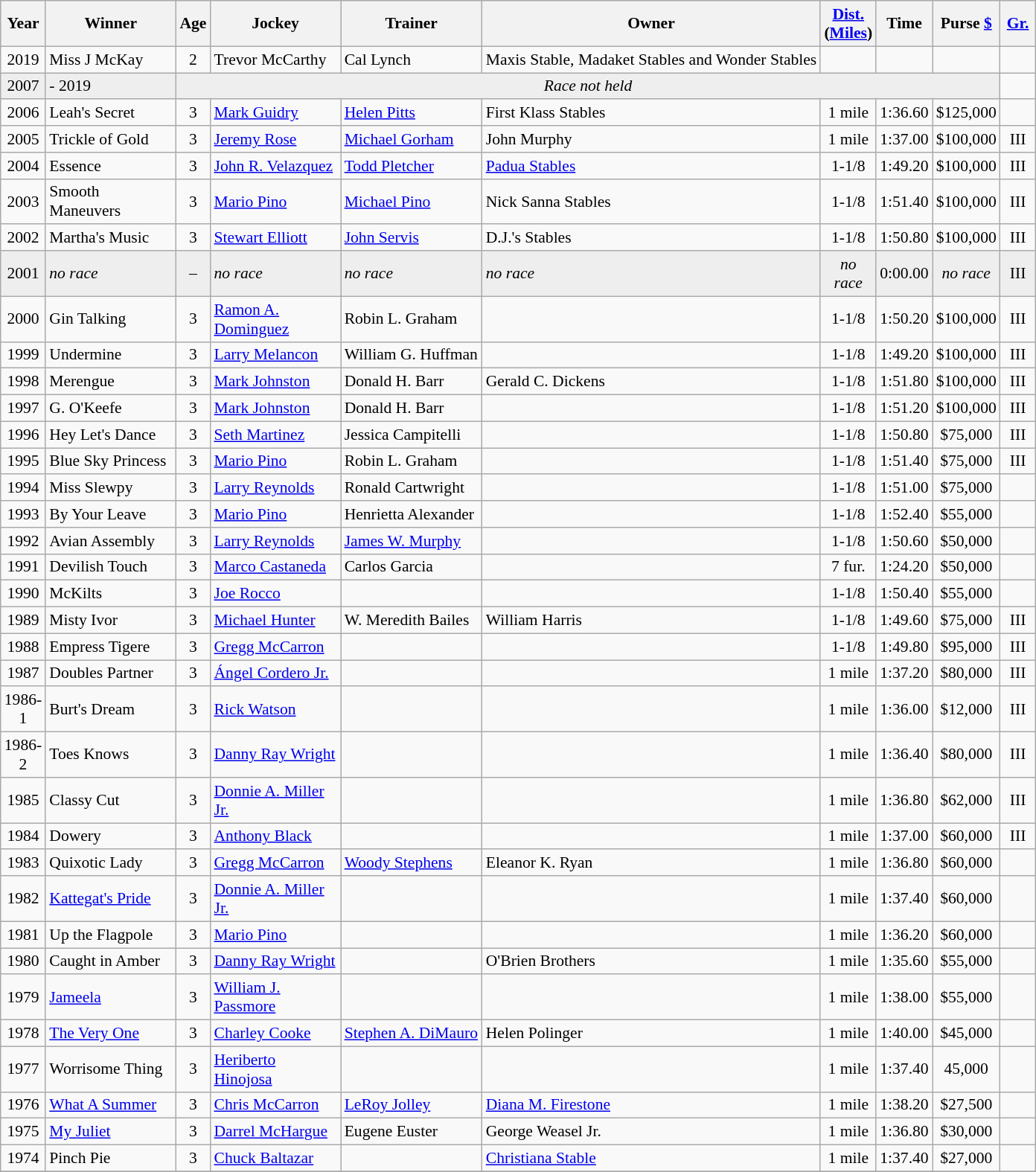<table class="wikitable sortable" style="font-size:90%">
<tr>
<th style="width:30px">Year<br></th>
<th style="width:110px">Winner<br></th>
<th style="width:20px">Age<br></th>
<th style="width:110px">Jockey<br></th>
<th style="width:120px">Trainer<br></th>
<th>Owner<br></th>
<th style="width:25px"><a href='#'>Dist.</a><br> <span>(<a href='#'>Miles</a>)</span></th>
<th style="width:25px">Time<br></th>
<th style="width:35px">Purse <a href='#'>$</a><br></th>
<th style="width:25px"><a href='#'>Gr.</a></th>
</tr>
<tr>
<td align=center>2019</td>
<td>Miss J McKay</td>
<td align=center>2</td>
<td>Trevor McCarthy</td>
<td>Cal Lynch</td>
<td>Maxis Stable, Madaket Stables and Wonder Stables</td>
<td align=center></td>
<td align=center></td>
<td align=center></td>
<td></td>
</tr>
<tr bgcolor="#eeeeee">
<td align=center>2007</td>
<td>- 2019</td>
<td align=center  colspan=7><em>Race not held</em></td>
</tr>
<tr>
<td align=center>2006</td>
<td>Leah's Secret</td>
<td align=center>3</td>
<td><a href='#'>Mark Guidry</a></td>
<td><a href='#'>Helen Pitts</a></td>
<td>First Klass Stables</td>
<td align=center>1 mile</td>
<td align=center>1:36.60</td>
<td align=center>$125,000</td>
<td></td>
</tr>
<tr>
<td align=center>2005</td>
<td>Trickle of Gold</td>
<td align=center>3</td>
<td><a href='#'>Jeremy Rose</a></td>
<td><a href='#'>Michael Gorham</a></td>
<td>John Murphy</td>
<td align=center>1 mile</td>
<td align=center>1:37.00</td>
<td align=center>$100,000</td>
<td align=center>III</td>
</tr>
<tr>
<td align=center>2004</td>
<td>Essence</td>
<td align=center>3</td>
<td><a href='#'>John R. Velazquez</a></td>
<td><a href='#'>Todd Pletcher</a></td>
<td><a href='#'>Padua Stables</a></td>
<td align=center>1-1/8</td>
<td align=center>1:49.20</td>
<td align=center>$100,000</td>
<td align=center>III</td>
</tr>
<tr>
<td align=center>2003</td>
<td>Smooth Maneuvers</td>
<td align=center>3</td>
<td><a href='#'>Mario Pino</a></td>
<td><a href='#'>Michael Pino</a></td>
<td>Nick Sanna Stables</td>
<td align=center>1-1/8</td>
<td align=center>1:51.40</td>
<td align=center>$100,000</td>
<td align=center>III</td>
</tr>
<tr>
<td align=center>2002</td>
<td>Martha's Music</td>
<td align=center>3</td>
<td><a href='#'>Stewart Elliott</a></td>
<td><a href='#'>John Servis</a></td>
<td>D.J.'s Stables</td>
<td align=center>1-1/8</td>
<td align=center>1:50.80</td>
<td align=center>$100,000</td>
<td align=center>III</td>
</tr>
<tr bgcolor="#eeeeee">
<td align=center>2001</td>
<td><em>no race</em></td>
<td align=center>–</td>
<td><em>no race</em></td>
<td><em>no race</em></td>
<td><em>no race</em></td>
<td align=center><em>no race</em></td>
<td align=center>0:00.00</td>
<td align=center><em>no race</em></td>
<td align=center>III</td>
</tr>
<tr>
<td align=center>2000</td>
<td>Gin Talking</td>
<td align=center>3</td>
<td><a href='#'>Ramon A. Dominguez</a></td>
<td>Robin L. Graham</td>
<td></td>
<td align=center>1-1/8</td>
<td align=center>1:50.20</td>
<td align=center>$100,000</td>
<td align=center>III</td>
</tr>
<tr>
<td align=center>1999</td>
<td>Undermine</td>
<td align=center>3</td>
<td><a href='#'>Larry Melancon</a></td>
<td>William G. Huffman</td>
<td></td>
<td align=center>1-1/8</td>
<td align=center>1:49.20</td>
<td align=center>$100,000</td>
<td align=center>III</td>
</tr>
<tr>
<td align=center>1998</td>
<td>Merengue</td>
<td align=center>3</td>
<td><a href='#'>Mark Johnston</a></td>
<td>Donald H. Barr</td>
<td>Gerald C. Dickens</td>
<td align=center>1-1/8</td>
<td align=center>1:51.80</td>
<td align=center>$100,000</td>
<td align=center>III</td>
</tr>
<tr>
<td align=center>1997</td>
<td>G. O'Keefe</td>
<td align=center>3</td>
<td><a href='#'>Mark Johnston</a></td>
<td>Donald H. Barr</td>
<td></td>
<td align=center>1-1/8</td>
<td align=center>1:51.20</td>
<td align=center>$100,000</td>
<td align=center>III</td>
</tr>
<tr>
<td align=center>1996</td>
<td>Hey Let's Dance</td>
<td align=center>3</td>
<td><a href='#'>Seth Martinez</a></td>
<td>Jessica Campitelli</td>
<td></td>
<td align=center>1-1/8</td>
<td align=center>1:50.80</td>
<td align=center>$75,000</td>
<td align=center>III</td>
</tr>
<tr>
<td align=center>1995</td>
<td>Blue Sky Princess</td>
<td align=center>3</td>
<td><a href='#'>Mario Pino</a></td>
<td>Robin L. Graham</td>
<td></td>
<td align=center>1-1/8</td>
<td align=center>1:51.40</td>
<td align=center>$75,000</td>
<td align=center>III</td>
</tr>
<tr>
<td align=center>1994</td>
<td>Miss Slewpy</td>
<td align=center>3</td>
<td><a href='#'>Larry Reynolds</a></td>
<td>Ronald Cartwright</td>
<td></td>
<td align=center>1-1/8</td>
<td align=center>1:51.00</td>
<td align=center>$75,000</td>
<td></td>
</tr>
<tr>
<td align=center>1993</td>
<td>By Your Leave</td>
<td align=center>3</td>
<td><a href='#'>Mario Pino</a></td>
<td>Henrietta Alexander</td>
<td></td>
<td align=center>1-1/8</td>
<td align=center>1:52.40</td>
<td align=center>$55,000</td>
<td></td>
</tr>
<tr>
<td align=center>1992</td>
<td>Avian Assembly</td>
<td align=center>3</td>
<td><a href='#'>Larry Reynolds</a></td>
<td><a href='#'>James W. Murphy</a></td>
<td></td>
<td align=center>1-1/8</td>
<td align=center>1:50.60</td>
<td align=center>$50,000</td>
<td></td>
</tr>
<tr>
<td align=center>1991</td>
<td>Devilish Touch</td>
<td align=center>3</td>
<td><a href='#'>Marco Castaneda</a></td>
<td>Carlos Garcia</td>
<td></td>
<td align=center>7 fur.</td>
<td align=center>1:24.20</td>
<td align=center>$50,000</td>
<td></td>
</tr>
<tr>
<td align=center>1990</td>
<td>McKilts</td>
<td align=center>3</td>
<td><a href='#'>Joe Rocco</a></td>
<td></td>
<td></td>
<td align=center>1-1/8</td>
<td align=center>1:50.40</td>
<td align=center>$55,000</td>
<td></td>
</tr>
<tr>
<td align=center>1989</td>
<td>Misty Ivor</td>
<td align=center>3</td>
<td><a href='#'>Michael Hunter</a></td>
<td>W. Meredith Bailes</td>
<td>William Harris</td>
<td align=center>1-1/8</td>
<td align=center>1:49.60</td>
<td align=center>$75,000</td>
<td align=center>III</td>
</tr>
<tr>
<td align=center>1988</td>
<td>Empress Tigere</td>
<td align=center>3</td>
<td><a href='#'>Gregg McCarron</a></td>
<td></td>
<td></td>
<td align=center>1-1/8</td>
<td align=center>1:49.80</td>
<td align=center>$95,000</td>
<td align=center>III</td>
</tr>
<tr>
<td align=center>1987</td>
<td>Doubles Partner</td>
<td align=center>3</td>
<td><a href='#'>Ángel Cordero Jr.</a></td>
<td></td>
<td></td>
<td align=center>1 mile</td>
<td align=center>1:37.20</td>
<td align=center>$80,000</td>
<td align=center>III</td>
</tr>
<tr>
<td align=center>1986-1</td>
<td>Burt's Dream</td>
<td align=center>3</td>
<td><a href='#'>Rick Watson</a></td>
<td></td>
<td></td>
<td align=center>1 mile</td>
<td align=center>1:36.00</td>
<td align=center>$12,000</td>
<td align=center>III</td>
</tr>
<tr>
<td align=center>1986-2</td>
<td>Toes Knows</td>
<td align=center>3</td>
<td><a href='#'>Danny Ray Wright</a></td>
<td></td>
<td></td>
<td align=center>1 mile</td>
<td align=center>1:36.40</td>
<td align=center>$80,000</td>
<td align=center>III</td>
</tr>
<tr>
<td align=center>1985</td>
<td>Classy Cut</td>
<td align=center>3</td>
<td><a href='#'>Donnie A. Miller Jr.</a></td>
<td></td>
<td></td>
<td align=center>1 mile</td>
<td align=center>1:36.80</td>
<td align=center>$62,000</td>
<td align=center>III</td>
</tr>
<tr>
<td align=center>1984</td>
<td>Dowery</td>
<td align=center>3</td>
<td><a href='#'>Anthony Black</a></td>
<td></td>
<td></td>
<td align=center>1 mile</td>
<td align=center>1:37.00</td>
<td align=center>$60,000</td>
<td align=center>III</td>
</tr>
<tr>
<td align=center>1983</td>
<td>Quixotic Lady</td>
<td align=center>3</td>
<td><a href='#'>Gregg McCarron</a></td>
<td><a href='#'>Woody Stephens</a></td>
<td>Eleanor K. Ryan</td>
<td align=center>1 mile</td>
<td align=center>1:36.80</td>
<td align=center>$60,000</td>
<td align=center></td>
</tr>
<tr>
<td align=center>1982</td>
<td><a href='#'>Kattegat's Pride</a></td>
<td align=center>3</td>
<td><a href='#'>Donnie A. Miller Jr.</a></td>
<td></td>
<td></td>
<td align=center>1 mile</td>
<td align=center>1:37.40</td>
<td align=center>$60,000</td>
<td align=center></td>
</tr>
<tr>
<td align=center>1981</td>
<td>Up the Flagpole</td>
<td align=center>3</td>
<td><a href='#'>Mario Pino</a></td>
<td></td>
<td></td>
<td align=center>1 mile</td>
<td align=center>1:36.20</td>
<td align=center>$60,000</td>
<td align=center></td>
</tr>
<tr>
<td align=center>1980</td>
<td>Caught in Amber</td>
<td align=center>3</td>
<td><a href='#'>Danny Ray Wright</a></td>
<td></td>
<td>O'Brien Brothers</td>
<td align=center>1 mile</td>
<td align=center>1:35.60</td>
<td align=center>$55,000</td>
<td align=center></td>
</tr>
<tr>
<td align=center>1979</td>
<td><a href='#'>Jameela</a></td>
<td align=center>3</td>
<td><a href='#'>William J. Passmore</a></td>
<td></td>
<td></td>
<td align=center>1 mile</td>
<td align=center>1:38.00</td>
<td align=center>$55,000</td>
<td align=center></td>
</tr>
<tr>
<td align=center>1978</td>
<td><a href='#'>The Very One</a></td>
<td align=center>3</td>
<td><a href='#'>Charley Cooke</a></td>
<td><a href='#'>Stephen A. DiMauro</a></td>
<td>Helen Polinger</td>
<td align=center>1 mile</td>
<td align=center>1:40.00</td>
<td align=center>$45,000</td>
<td align=center></td>
</tr>
<tr>
<td align=center>1977</td>
<td>Worrisome Thing</td>
<td align=center>3</td>
<td><a href='#'>Heriberto Hinojosa</a></td>
<td></td>
<td></td>
<td align=center>1 mile</td>
<td align=center>1:37.40</td>
<td align=center>45,000</td>
<td align=center></td>
</tr>
<tr>
<td align=center>1976</td>
<td><a href='#'>What A Summer</a></td>
<td align=center>3</td>
<td><a href='#'>Chris McCarron</a></td>
<td><a href='#'>LeRoy Jolley</a></td>
<td><a href='#'>Diana M. Firestone</a></td>
<td align=center>1 mile</td>
<td align=center>1:38.20</td>
<td align=center>$27,500</td>
<td align=center></td>
</tr>
<tr>
<td align=center>1975</td>
<td><a href='#'>My Juliet</a></td>
<td align=center>3</td>
<td><a href='#'>Darrel McHargue</a></td>
<td>Eugene Euster</td>
<td>George Weasel Jr.</td>
<td align=center>1 mile</td>
<td align=center>1:36.80</td>
<td align=center>$30,000</td>
<td align=center></td>
</tr>
<tr>
<td align=center>1974</td>
<td>Pinch Pie</td>
<td align=center>3</td>
<td><a href='#'>Chuck Baltazar</a></td>
<td></td>
<td><a href='#'>Christiana Stable</a></td>
<td align=center>1 mile</td>
<td align=center>1:37.40</td>
<td align=center>$27,000</td>
<td align=center></td>
</tr>
<tr>
</tr>
</table>
